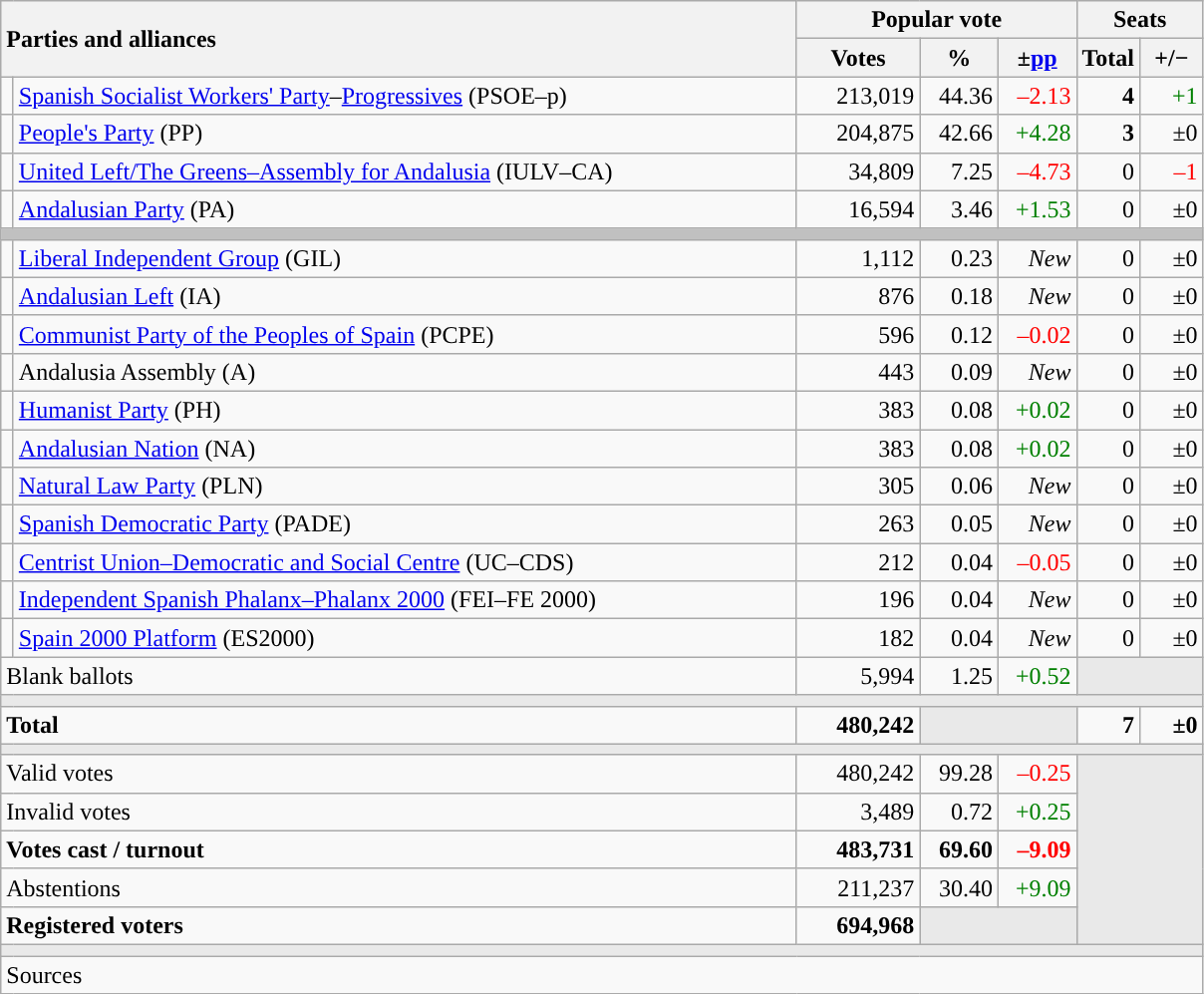<table class="wikitable" style="text-align:right;">
<tr>
<th style="text-align:left;" rowspan="2" colspan="2" width="525">Parties and alliances</th>
<th colspan="3">Popular vote</th>
<th colspan="2">Seats</th>
</tr>
<tr>
<th width="75">Votes</th>
<th width="45">%</th>
<th width="45">±<a href='#'>pp</a></th>
<th width="35">Total</th>
<th width="35">+/−</th>
</tr>
<tr>
<td width="1" style="color:inherit;background:"></td>
<td align="left"><a href='#'>Spanish Socialist Workers' Party</a>–<a href='#'>Progressives</a> (PSOE–p)</td>
<td>213,019</td>
<td>44.36</td>
<td style="color:red;">–2.13</td>
<td><strong>4</strong></td>
<td style="color:green;">+1</td>
</tr>
<tr>
<td style="color:inherit;background:"></td>
<td align="left"><a href='#'>People's Party</a> (PP)</td>
<td>204,875</td>
<td>42.66</td>
<td style="color:green;">+4.28</td>
<td><strong>3</strong></td>
<td>±0</td>
</tr>
<tr>
<td style="color:inherit;background:"></td>
<td align="left"><a href='#'>United Left/The Greens–Assembly for Andalusia</a> (IULV–CA)</td>
<td>34,809</td>
<td>7.25</td>
<td style="color:red;">–4.73</td>
<td>0</td>
<td style="color:red;">–1</td>
</tr>
<tr>
<td style="color:inherit;background:"></td>
<td align="left"><a href='#'>Andalusian Party</a> (PA)</td>
<td>16,594</td>
<td>3.46</td>
<td style="color:green;">+1.53</td>
<td>0</td>
<td>±0</td>
</tr>
<tr>
<td colspan="7" bgcolor="#C0C0C0"></td>
</tr>
<tr>
<td style="color:inherit;background:"></td>
<td align="left"><a href='#'>Liberal Independent Group</a> (GIL)</td>
<td>1,112</td>
<td>0.23</td>
<td><em>New</em></td>
<td>0</td>
<td>±0</td>
</tr>
<tr>
<td style="color:inherit;background:"></td>
<td align="left"><a href='#'>Andalusian Left</a> (IA)</td>
<td>876</td>
<td>0.18</td>
<td><em>New</em></td>
<td>0</td>
<td>±0</td>
</tr>
<tr>
<td style="color:inherit;background:"></td>
<td align="left"><a href='#'>Communist Party of the Peoples of Spain</a> (PCPE)</td>
<td>596</td>
<td>0.12</td>
<td style="color:red;">–0.02</td>
<td>0</td>
<td>±0</td>
</tr>
<tr>
<td style="color:inherit;background:"></td>
<td align="left">Andalusia Assembly (A)</td>
<td>443</td>
<td>0.09</td>
<td><em>New</em></td>
<td>0</td>
<td>±0</td>
</tr>
<tr>
<td style="color:inherit;background:"></td>
<td align="left"><a href='#'>Humanist Party</a> (PH)</td>
<td>383</td>
<td>0.08</td>
<td style="color:green;">+0.02</td>
<td>0</td>
<td>±0</td>
</tr>
<tr>
<td style="color:inherit;background:"></td>
<td align="left"><a href='#'>Andalusian Nation</a> (NA)</td>
<td>383</td>
<td>0.08</td>
<td style="color:green;">+0.02</td>
<td>0</td>
<td>±0</td>
</tr>
<tr>
<td style="color:inherit;background:"></td>
<td align="left"><a href='#'>Natural Law Party</a> (PLN)</td>
<td>305</td>
<td>0.06</td>
<td><em>New</em></td>
<td>0</td>
<td>±0</td>
</tr>
<tr>
<td style="color:inherit;background:"></td>
<td align="left"><a href='#'>Spanish Democratic Party</a> (PADE)</td>
<td>263</td>
<td>0.05</td>
<td><em>New</em></td>
<td>0</td>
<td>±0</td>
</tr>
<tr>
<td style="color:inherit;background:"></td>
<td align="left"><a href='#'>Centrist Union–Democratic and Social Centre</a> (UC–CDS)</td>
<td>212</td>
<td>0.04</td>
<td style="color:red;">–0.05</td>
<td>0</td>
<td>±0</td>
</tr>
<tr>
<td style="color:inherit;background:"></td>
<td align="left"><a href='#'>Independent Spanish Phalanx–Phalanx 2000</a> (FEI–FE 2000)</td>
<td>196</td>
<td>0.04</td>
<td><em>New</em></td>
<td>0</td>
<td>±0</td>
</tr>
<tr>
<td style="color:inherit;background:"></td>
<td align="left"><a href='#'>Spain 2000 Platform</a> (ES2000)</td>
<td>182</td>
<td>0.04</td>
<td><em>New</em></td>
<td>0</td>
<td>±0</td>
</tr>
<tr>
<td align="left" colspan="2">Blank ballots</td>
<td>5,994</td>
<td>1.25</td>
<td style="color:green;">+0.52</td>
<td bgcolor="#E9E9E9" colspan="2"></td>
</tr>
<tr>
<td colspan="7" bgcolor="#E9E9E9"></td>
</tr>
<tr style="font-weight:bold;">
<td align="left" colspan="2">Total</td>
<td>480,242</td>
<td bgcolor="#E9E9E9" colspan="2"></td>
<td>7</td>
<td>±0</td>
</tr>
<tr>
<td colspan="7" bgcolor="#E9E9E9"></td>
</tr>
<tr>
<td align="left" colspan="2">Valid votes</td>
<td>480,242</td>
<td>99.28</td>
<td style="color:red;">–0.25</td>
<td bgcolor="#E9E9E9" colspan="2" rowspan="5"></td>
</tr>
<tr>
<td align="left" colspan="2">Invalid votes</td>
<td>3,489</td>
<td>0.72</td>
<td style="color:green;">+0.25</td>
</tr>
<tr style="font-weight:bold;">
<td align="left" colspan="2">Votes cast / turnout</td>
<td>483,731</td>
<td>69.60</td>
<td style="color:red;">–9.09</td>
</tr>
<tr>
<td align="left" colspan="2">Abstentions</td>
<td>211,237</td>
<td>30.40</td>
<td style="color:green;">+9.09</td>
</tr>
<tr style="font-weight:bold;">
<td align="left" colspan="2">Registered voters</td>
<td>694,968</td>
<td bgcolor="#E9E9E9" colspan="2"></td>
</tr>
<tr>
<td colspan="7" bgcolor="#E9E9E9"></td>
</tr>
<tr>
<td align="left" colspan="7">Sources</td>
</tr>
</table>
